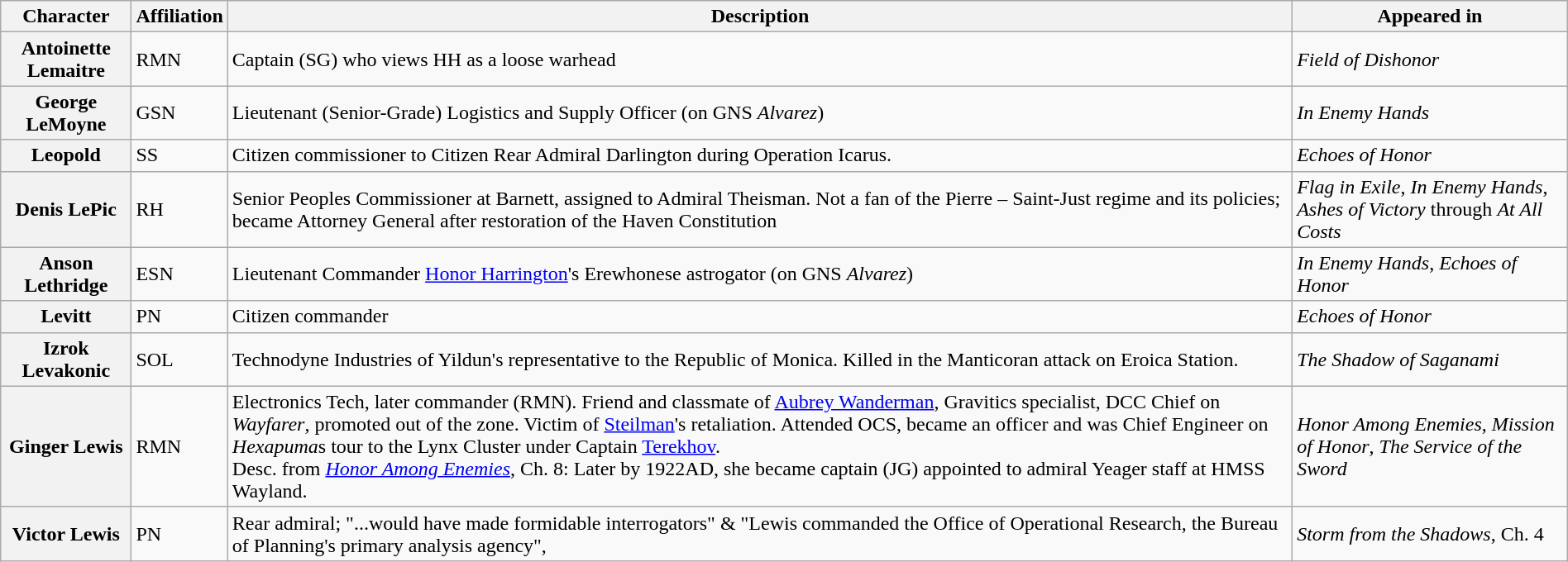<table class="wikitable" style="width: 100%">
<tr>
<th>Character</th>
<th>Affiliation</th>
<th>Description</th>
<th>Appeared in</th>
</tr>
<tr>
<th>Antoinette Lemaitre</th>
<td>RMN</td>
<td>Captain (SG) who views HH as a loose warhead</td>
<td><em>Field of Dishonor</em></td>
</tr>
<tr>
<th>George LeMoyne</th>
<td>GSN</td>
<td>Lieutenant (Senior-Grade) Logistics and Supply Officer (on GNS <em>Alvarez</em>)</td>
<td><em>In Enemy Hands</em></td>
</tr>
<tr>
<th>Leopold</th>
<td>SS</td>
<td>Citizen commissioner to Citizen Rear Admiral Darlington during Operation Icarus.</td>
<td><em>Echoes of Honor</em></td>
</tr>
<tr>
<th>Denis LePic</th>
<td>RH</td>
<td>Senior Peoples Commissioner at Barnett, assigned to Admiral Theisman. Not a fan of the Pierre – Saint-Just regime and its policies; became Attorney General after restoration of the Haven Constitution</td>
<td><em>Flag in Exile</em>, <em>In Enemy Hands</em>, <em>Ashes of Victory</em> through <em>At All Costs</em></td>
</tr>
<tr>
<th>Anson Lethridge</th>
<td>ESN</td>
<td>Lieutenant Commander <a href='#'>Honor Harrington</a>'s Erewhonese astrogator (on GNS <em>Alvarez</em>)</td>
<td><em>In Enemy Hands</em>, <em>Echoes of Honor</em></td>
</tr>
<tr>
<th>Levitt</th>
<td>PN</td>
<td>Citizen commander</td>
<td><em>Echoes of Honor</em></td>
</tr>
<tr>
<th>Izrok Levakonic</th>
<td>SOL</td>
<td>Technodyne Industries of Yildun's representative to the Republic of Monica. Killed in the Manticoran attack on Eroica Station.</td>
<td><em>The Shadow of Saganami</em></td>
</tr>
<tr>
<th>Ginger Lewis</th>
<td>RMN</td>
<td>Electronics Tech, later commander (RMN). Friend and classmate of <a href='#'>Aubrey Wanderman</a>, Gravitics specialist, DCC Chief on <em>Wayfarer</em>, promoted out of the zone. Victim of <a href='#'>Steilman</a>'s retaliation. Attended OCS, became an officer and was Chief Engineer on <em>Hexapuma</em>s tour to the Lynx Cluster under Captain <a href='#'>Terekhov</a>.<br>Desc. from <em><a href='#'>Honor Among Enemies</a></em>, Ch. 8:  Later by 1922AD, she became captain (JG) appointed to admiral Yeager staff at HMSS Wayland.</td>
<td><em>Honor Among Enemies</em>, <em>Mission of Honor</em>, <em>The Service of the Sword</em></td>
</tr>
<tr>
<th>Victor Lewis</th>
<td>PN</td>
<td>Rear admiral; "...would have made formidable interrogators" & "Lewis commanded the Office of Operational Research, the Bureau of Planning's primary analysis agency",</td>
<td><em>Storm from the Shadows</em>, Ch. 4</td>
</tr>
</table>
